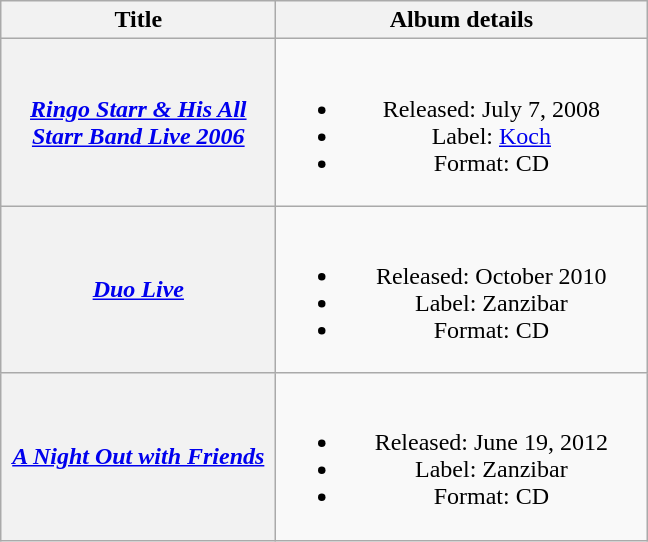<table class="wikitable plainrowheaders" style="text-align:center;" border="1">
<tr>
<th scope="col" style="width:11em;">Title</th>
<th scope="col" style="width:15em;">Album details</th>
</tr>
<tr>
<th scope="row"><em><a href='#'>Ringo Starr & His All Starr Band Live 2006</a></em></th>
<td><br><ul><li>Released: July 7, 2008</li><li>Label: <a href='#'>Koch</a></li><li>Format: CD</li></ul></td>
</tr>
<tr>
<th scope="row"><em><a href='#'>Duo Live</a></em></th>
<td><br><ul><li>Released: October 2010</li><li>Label: Zanzibar</li><li>Format: CD</li></ul></td>
</tr>
<tr>
<th scope="row"><em><a href='#'>A Night Out with Friends</a></em></th>
<td><br><ul><li>Released: June 19, 2012</li><li>Label: Zanzibar</li><li>Format: CD</li></ul></td>
</tr>
</table>
